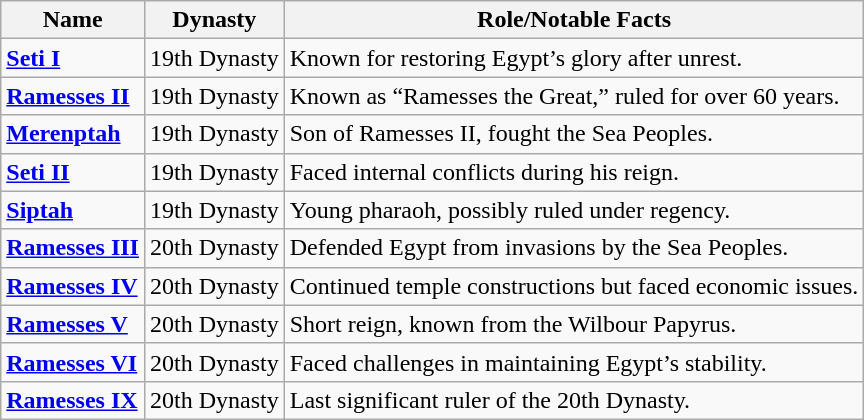<table class="wikitable">
<tr>
<th><strong>Name</strong></th>
<th><strong>Dynasty</strong></th>
<th><strong>Role/Notable Facts</strong></th>
</tr>
<tr>
<td><strong><a href='#'>Seti I</a></strong></td>
<td>19th Dynasty</td>
<td>Known for restoring Egypt’s glory after unrest.</td>
</tr>
<tr>
<td><strong><a href='#'>Ramesses II</a></strong></td>
<td>19th Dynasty</td>
<td>Known as “Ramesses the Great,” ruled for over 60 years.</td>
</tr>
<tr>
<td><strong><a href='#'>Merenptah</a></strong></td>
<td>19th Dynasty</td>
<td>Son of Ramesses II, fought the Sea Peoples.</td>
</tr>
<tr>
<td><strong><a href='#'>Seti II</a></strong></td>
<td>19th Dynasty</td>
<td>Faced internal conflicts during his reign.</td>
</tr>
<tr>
<td><strong><a href='#'>Siptah</a></strong></td>
<td>19th Dynasty</td>
<td>Young pharaoh, possibly ruled under regency.</td>
</tr>
<tr>
<td><strong><a href='#'>Ramesses III</a></strong></td>
<td>20th Dynasty</td>
<td>Defended Egypt from invasions by the Sea Peoples.</td>
</tr>
<tr>
<td><strong><a href='#'>Ramesses IV</a></strong></td>
<td>20th Dynasty</td>
<td>Continued temple constructions but faced economic issues.</td>
</tr>
<tr>
<td><strong><a href='#'>Ramesses V</a></strong></td>
<td>20th Dynasty</td>
<td>Short reign, known from the Wilbour Papyrus.</td>
</tr>
<tr>
<td><strong><a href='#'>Ramesses VI</a></strong></td>
<td>20th Dynasty</td>
<td>Faced challenges in maintaining Egypt’s stability.</td>
</tr>
<tr>
<td><strong><a href='#'>Ramesses IX</a></strong></td>
<td>20th Dynasty</td>
<td>Last significant ruler of the 20th Dynasty.</td>
</tr>
</table>
